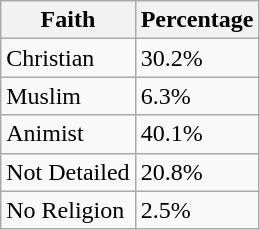<table class="wikitable">
<tr>
<th>Faith</th>
<th>Percentage</th>
</tr>
<tr>
<td>Christian</td>
<td>30.2%</td>
</tr>
<tr>
<td>Muslim</td>
<td>6.3%</td>
</tr>
<tr>
<td>Animist</td>
<td>40.1%</td>
</tr>
<tr>
<td>Not Detailed</td>
<td>20.8%</td>
</tr>
<tr>
<td>No Religion</td>
<td>2.5%</td>
</tr>
</table>
